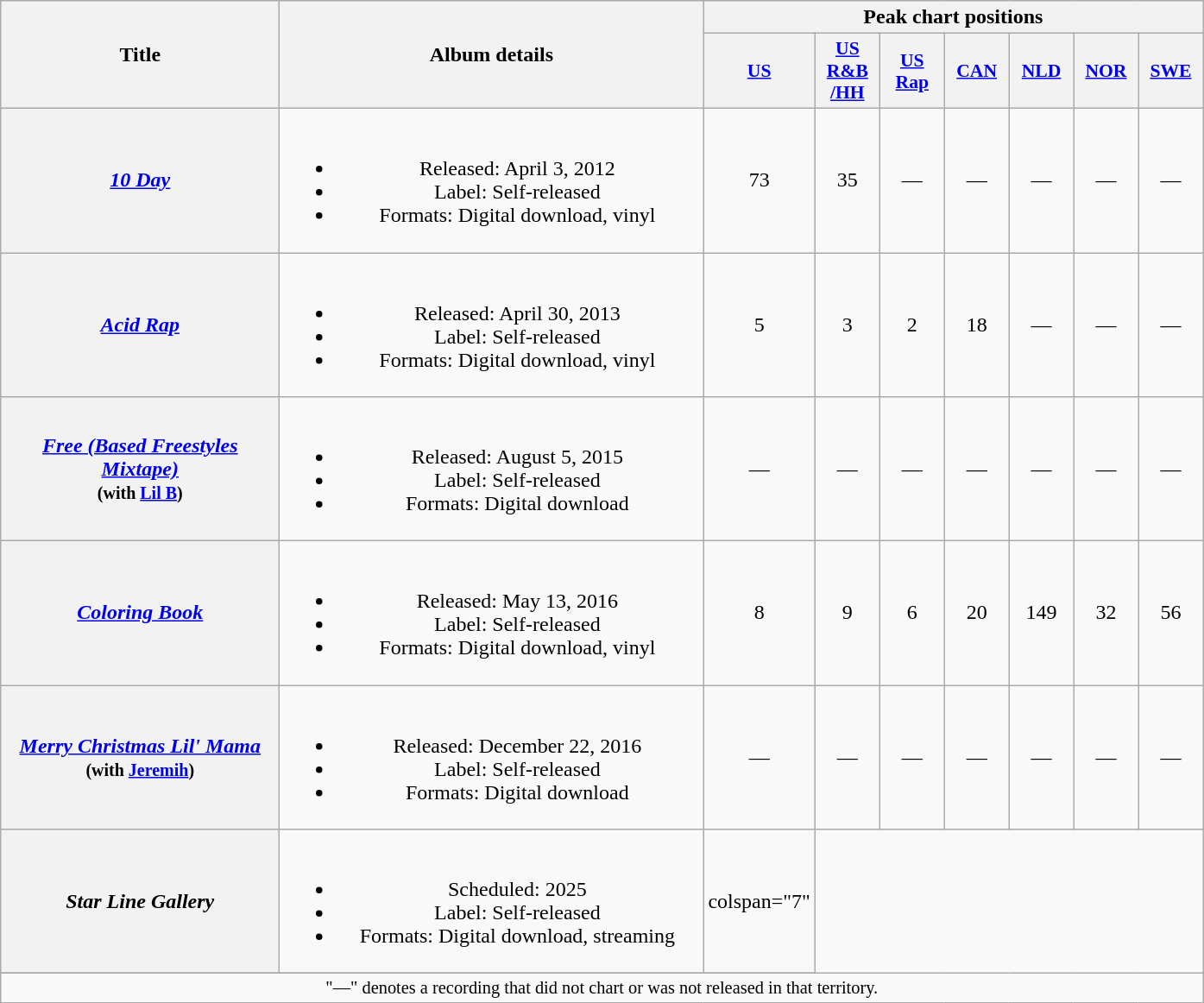<table class="wikitable plainrowheaders" style="text-align:center;">
<tr>
<th scope="col" rowspan="2" style="width:13em;">Title</th>
<th scope="col" rowspan="2" style="width:20em;">Album details</th>
<th scope="col" colspan="8">Peak chart positions</th>
</tr>
<tr>
<th scope="col" style="width:3em;font-size:90%;"><a href='#'>US</a><br></th>
<th scope="col" style="width:3em;font-size:90%;"><a href='#'>US<br>R&B<br>/HH</a><br></th>
<th scope="col" style="width:3em;font-size:90%;"><a href='#'>US<br>Rap</a><br></th>
<th scope="col" style="width:3em;font-size:90%;"><a href='#'>CAN</a><br></th>
<th scope="col" style="width:3em;font-size:90%;"><a href='#'>NLD</a><br></th>
<th scope="col" style="width:3em;font-size:90%;"><a href='#'>NOR</a><br></th>
<th scope="col" style="width:3em;font-size:90%;"><a href='#'>SWE</a><br></th>
</tr>
<tr>
<th scope="row"><em><a href='#'>10 Day</a></em></th>
<td><br><ul><li>Released: April 3, 2012</li><li>Label: Self-released</li><li>Formats: Digital download, vinyl</li></ul></td>
<td>73</td>
<td>35</td>
<td>—</td>
<td>—</td>
<td>—</td>
<td>—</td>
<td>—</td>
</tr>
<tr>
<th scope="row"><em><a href='#'>Acid Rap</a></em></th>
<td><br><ul><li>Released: April 30, 2013</li><li>Label: Self-released</li><li>Formats: Digital download, vinyl</li></ul></td>
<td>5</td>
<td>3</td>
<td>2</td>
<td>18</td>
<td>—</td>
<td>—</td>
<td>—</td>
</tr>
<tr>
<th scope="row"><em><a href='#'>Free (Based Freestyles Mixtape)</a></em> <br><small>(with <a href='#'>Lil B</a>)</small></th>
<td><br><ul><li>Released: August 5, 2015</li><li>Label: Self-released</li><li>Formats: Digital download</li></ul></td>
<td>—</td>
<td>—</td>
<td>—</td>
<td>—</td>
<td>—</td>
<td>—</td>
<td>—</td>
</tr>
<tr>
<th scope="row"><em><a href='#'>Coloring Book</a></em></th>
<td><br><ul><li>Released: May 13, 2016</li><li>Label: Self-released</li><li>Formats: Digital download, vinyl</li></ul></td>
<td>8</td>
<td>9</td>
<td>6</td>
<td>20</td>
<td>149</td>
<td>32</td>
<td>56</td>
</tr>
<tr>
<th scope="row"><em><a href='#'>Merry Christmas Lil' Mama</a></em><br><small>(with <a href='#'>Jeremih</a>)</small></th>
<td><br><ul><li>Released: December 22, 2016</li><li>Label: Self-released</li><li>Formats: Digital download</li></ul></td>
<td>—</td>
<td>—</td>
<td>—</td>
<td>—</td>
<td>—</td>
<td>—</td>
<td>—</td>
</tr>
<tr>
<th scope="row"><em>Star Line Gallery</em></th>
<td><br><ul><li>Scheduled: 2025</li><li>Label: Self-released</li><li>Formats: Digital download, streaming</li></ul></td>
<td>colspan="7" </td>
</tr>
<tr>
</tr>
<tr>
<td colspan="18" style="font-size:85%">"—" denotes a recording that did not chart or was not released in that territory.</td>
</tr>
</table>
